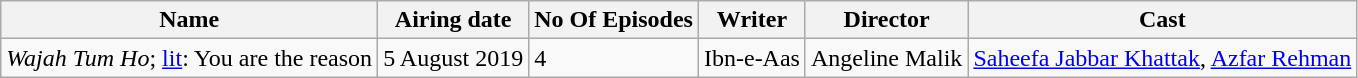<table class="wikitable plainrowheaders">
<tr>
<th>Name</th>
<th>Airing date</th>
<th>No Of Episodes</th>
<th>Writer</th>
<th>Director</th>
<th>Cast</th>
</tr>
<tr>
<td><em>Wajah Tum Ho</em>; <a href='#'>lit</a>: You are the reason</td>
<td>5 August 2019</td>
<td>4</td>
<td>Ibn-e-Aas</td>
<td>Angeline Malik</td>
<td><a href='#'>Saheefa Jabbar Khattak</a>, <a href='#'>Azfar Rehman</a></td>
</tr>
</table>
